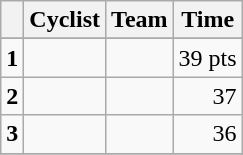<table class="wikitable">
<tr>
<th></th>
<th>Cyclist</th>
<th>Team</th>
<th>Time</th>
</tr>
<tr style="background:orange">
</tr>
<tr>
<td><strong>1</strong></td>
<td></td>
<td></td>
<td align="right">39 pts</td>
</tr>
<tr>
<td><strong>2</strong></td>
<td></td>
<td></td>
<td align="right">37</td>
</tr>
<tr>
<td><strong>3</strong></td>
<td></td>
<td></td>
<td align="right">36</td>
</tr>
<tr>
</tr>
</table>
